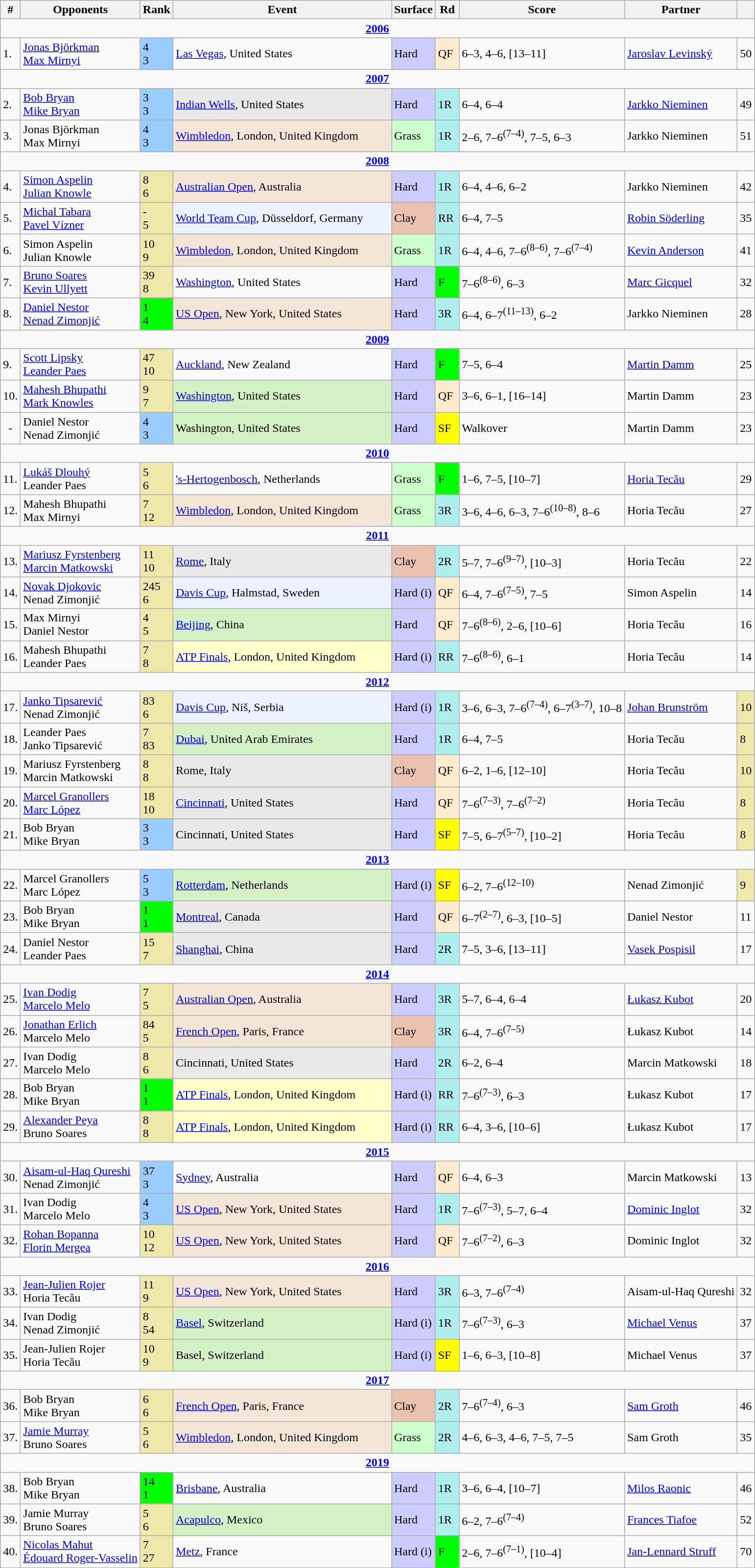<table class="wikitable">
<tr>
<th>#</th>
<th>Opponents</th>
<th>Rank</th>
<th width=290>Event</th>
<th>Surface</th>
<th width=25>Rd</th>
<th>Score</th>
<th>Partner</th>
<th></th>
</tr>
<tr>
<td colspan=9 style=text-align:center><strong><a href='#'>2006</a></strong></td>
</tr>
<tr>
<td>1.</td>
<td> <a href='#'>Jonas Björkman</a><br> <a href='#'>Max Mirnyi</a></td>
<td bgcolor=99CCFF>4<br>3</td>
<td><a href='#'>Las Vegas</a>, United States</td>
<td bgcolor=CCCCFF>Hard</td>
<td bgcolor=ffebcd>QF</td>
<td>6–3, 4–6, [13–11]</td>
<td> <a href='#'>Jaroslav Levinský</a></td>
<td>50</td>
</tr>
<tr>
<td colspan=9 style=text-align:center><strong><a href='#'>2007</a></strong></td>
</tr>
<tr>
<td>2.</td>
<td> <a href='#'>Bob Bryan</a><br> <a href='#'>Mike Bryan</a></td>
<td bgcolor=99CCFF>3<br>3</td>
<td bgcolor=e9e9e9><a href='#'>Indian Wells</a>, United States</td>
<td bgcolor=CCCCFF>Hard</td>
<td bgcolor=afeeee>1R</td>
<td>6–4, 6–4</td>
<td> <a href='#'>Jarkko Nieminen</a></td>
<td>49</td>
</tr>
<tr>
<td>3.</td>
<td> Jonas Björkman<br> Max Mirnyi</td>
<td bgcolor=99CCFF>4<br>3</td>
<td bgcolor=f3e6d7><a href='#'>Wimbledon</a>, London, United Kingdom</td>
<td bgcolor=CCFFCC>Grass</td>
<td bgcolor=afeeee>1R</td>
<td>2–6, 7–6<sup>(7–4)</sup>, 7–5, 6–3</td>
<td> Jarkko Nieminen</td>
<td>51</td>
</tr>
<tr>
<td colspan=9 style=text-align:center><strong><a href='#'>2008</a></strong></td>
</tr>
<tr>
<td>4.</td>
<td> <a href='#'>Simon Aspelin</a><br> <a href='#'>Julian Knowle</a></td>
<td bgcolor=EEE8AA>8<br>6</td>
<td bgcolor=f3e6d7><a href='#'>Australian Open</a>, Australia</td>
<td bgcolor=CCCCFF>Hard</td>
<td bgcolor=afeeee>1R</td>
<td>6–4, 4–6, 6–2</td>
<td> Jarkko Nieminen</td>
<td>42</td>
</tr>
<tr>
<td>5.</td>
<td> <a href='#'>Michal Tabara</a><br> <a href='#'>Pavel Vízner</a></td>
<td bgcolor=EEE8AA>-<br>5</td>
<td bgcolor=ECF2FF><a href='#'>World Team Cup</a>, Düsseldorf, Germany</td>
<td bgcolor=EBC2AF>Clay</td>
<td bgcolor=afeeee>RR</td>
<td>6–4, 7–5</td>
<td> <a href='#'>Robin Söderling</a></td>
<td>35</td>
</tr>
<tr>
<td>6.</td>
<td> Simon Aspelin<br> Julian Knowle</td>
<td bgcolor=EEE8AA>10<br>9</td>
<td bgcolor=f3e6d7><a href='#'>Wimbledon</a>, London, United Kingdom</td>
<td bgcolor=CCFFCC>Grass</td>
<td bgcolor=afeeee>1R</td>
<td>6–4, 4–6, 7–6<sup>(8–6)</sup>, 7–6<sup>(7–4)</sup></td>
<td> <a href='#'>Kevin Anderson</a></td>
<td>41</td>
</tr>
<tr>
<td>7.</td>
<td> <a href='#'>Bruno Soares</a><br> <a href='#'>Kevin Ullyett</a></td>
<td bgcolor=EEE8AA>39<br>8</td>
<td><a href='#'>Washington</a>, United States</td>
<td bgcolor=CCCCFF>Hard</td>
<td bgcolor=lime>F</td>
<td>7–6<sup>(8–6)</sup>, 6–3</td>
<td> <a href='#'>Marc Gicquel</a></td>
<td>32</td>
</tr>
<tr>
<td>8.</td>
<td> <a href='#'>Daniel Nestor</a><br> <a href='#'>Nenad Zimonjić</a></td>
<td bgcolor=lime>1<br>4</td>
<td bgcolor=f3e6d7><a href='#'>US Open</a>, New York, United States</td>
<td bgcolor=CCCCFF>Hard</td>
<td bgcolor=afeeee>3R</td>
<td>6–4, 6–7<sup>(11–13)</sup>, 6–2</td>
<td> Jarkko Nieminen</td>
<td>28</td>
</tr>
<tr>
<td colspan=9 style=text-align:center><strong><a href='#'>2009</a></strong></td>
</tr>
<tr>
<td>9.</td>
<td> <a href='#'>Scott Lipsky</a><br> <a href='#'>Leander Paes</a></td>
<td bgcolor=EEE8AA>47<br>10</td>
<td><a href='#'>Auckland</a>, New Zealand</td>
<td bgcolor=CCCCFF>Hard</td>
<td bgcolor=lime>F</td>
<td>7–5, 6–4</td>
<td> <a href='#'>Martin Damm</a></td>
<td>25</td>
</tr>
<tr>
<td>10.</td>
<td> <a href='#'>Mahesh Bhupathi</a><br> <a href='#'>Mark Knowles</a></td>
<td bgcolor=EEE8AA>9<br>7</td>
<td bgcolor=d4f1c5><a href='#'>Washington</a>, United States</td>
<td bgcolor=CCCCFF>Hard</td>
<td bgcolor=ffebcd>QF</td>
<td>3–6, 6–1, [16–14]</td>
<td> Martin Damm</td>
<td>23</td>
</tr>
<tr>
<td align=center>-</td>
<td> Daniel Nestor<br> Nenad Zimonjić</td>
<td bgcolor=99CCFF>4<br>3</td>
<td bgcolor=d4f1c5>Washington, United States</td>
<td bgcolor=CCCCFF>Hard</td>
<td bgcolor=yellow>SF</td>
<td>Walkover</td>
<td> Martin Damm</td>
<td>23</td>
</tr>
<tr>
<td colspan=9 style=text-align:center><strong><a href='#'>2010</a></strong></td>
</tr>
<tr>
<td>11.</td>
<td> <a href='#'>Lukáš Dlouhý</a><br> Leander Paes</td>
<td bgcolor=EEE8AA>5<br>6</td>
<td><a href='#'>'s-Hertogenbosch</a>, Netherlands</td>
<td bgcolor=CCFFCC>Grass</td>
<td bgcolor=lime>F</td>
<td>1–6, 7–5, [10–7]</td>
<td> <a href='#'>Horia Tecău</a></td>
<td>29</td>
</tr>
<tr>
<td>12.</td>
<td> Mahesh Bhupathi<br> Max Mirnyi</td>
<td bgcolor=EEE8AA>7<br>12</td>
<td bgcolor=f3e6d7><a href='#'>Wimbledon</a>, London, United Kingdom</td>
<td bgcolor=CCFFCC>Grass</td>
<td bgcolor=afeeee>3R</td>
<td>3–6, 4–6, 6–3, 7–6<sup>(10–8)</sup>, 8–6</td>
<td> Horia Tecău</td>
<td>27</td>
</tr>
<tr>
<td colspan=9 style=text-align:center><strong><a href='#'>2011</a></strong></td>
</tr>
<tr>
<td>13.</td>
<td> <a href='#'>Mariusz Fyrstenberg</a><br> <a href='#'>Marcin Matkowski</a></td>
<td bgcolor=EEE8AA>11<br>10</td>
<td bgcolor=e9e9e9><a href='#'>Rome</a>, Italy</td>
<td bgcolor=EBC2AF>Clay</td>
<td bgcolor=afeeee>2R</td>
<td>5–7, 7–6<sup>(9–7)</sup>, [10–3]</td>
<td> Horia Tecău</td>
<td>22</td>
</tr>
<tr>
<td>14.</td>
<td> <a href='#'>Novak Djokovic</a><br> Nenad Zimonjić</td>
<td bgcolor=EEE8AA>245<br>6</td>
<td bgcolor=ECF2FF><a href='#'>Davis Cup</a>, Halmstad, Sweden</td>
<td bgcolor=CCCCFF>Hard (i)</td>
<td bgcolor=ffebcd>QF</td>
<td>6–4, 7–6<sup>(7–5)</sup>, 7–5</td>
<td> Simon Aspelin</td>
<td>14</td>
</tr>
<tr>
<td>15.</td>
<td> Max Mirnyi<br> Daniel Nestor</td>
<td bgcolor=EEE8AA>4<br>5</td>
<td bgcolor=d4f1c5><a href='#'>Beijing</a>, China</td>
<td bgcolor=CCCCFF>Hard</td>
<td bgcolor=ffebcd>QF</td>
<td>7–6<sup>(8–6)</sup>, 2–6, [10–6]</td>
<td> Horia Tecău</td>
<td>16</td>
</tr>
<tr>
<td>16.</td>
<td> Mahesh Bhupathi<br> Leander Paes</td>
<td bgcolor=EEE8AA>7<br>8</td>
<td bgcolor=ffffcc><a href='#'>ATP Finals</a>, London, United Kingdom</td>
<td bgcolor=CCCCFF>Hard (i)</td>
<td bgcolor=afeeee>RR</td>
<td>7–6<sup>(8–6)</sup>, 6–1</td>
<td> Horia Tecău</td>
<td>14</td>
</tr>
<tr>
<td colspan=9 style=text-align:center><strong><a href='#'>2012</a></strong></td>
</tr>
<tr>
<td>17.</td>
<td> <a href='#'>Janko Tipsarević</a><br> Nenad Zimonjić</td>
<td bgcolor=EEE8AA>83<br>6</td>
<td bgcolor=ECF2FF><a href='#'>Davis Cup</a>, Niš, Serbia</td>
<td bgcolor=CCCCFF>Hard (i)</td>
<td bgcolor=afeeee>1R</td>
<td>3–6, 6–3, 7–6<sup>(7–4)</sup>, 6–7<sup>(3–7)</sup>, 10–8</td>
<td> <a href='#'>Johan Brunström</a></td>
<td bgcolor=EEE8AA>10</td>
</tr>
<tr>
<td>18.</td>
<td> Leander Paes<br> Janko Tipsarević</td>
<td bgcolor=EEE8AA>7<br>83</td>
<td bgcolor=d4f1c5><a href='#'>Dubai</a>, United Arab Emirates</td>
<td bgcolor=CCCCFF>Hard</td>
<td bgcolor=afeeee>1R</td>
<td>6–4, 7–5</td>
<td> Horia Tecău</td>
<td bgcolor=EEE8AA>8</td>
</tr>
<tr>
<td>19.</td>
<td> Mariusz Fyrstenberg<br> Marcin Matkowski</td>
<td bgcolor=EEE8AA>8<br>8</td>
<td bgcolor=e9e9e9>Rome, Italy</td>
<td bgcolor=EBC2AF>Clay</td>
<td bgcolor=ffebcd>QF</td>
<td>6–2, 1–6, [12–10]</td>
<td> Horia Tecău</td>
<td bgcolor=EEE8AA>10</td>
</tr>
<tr>
<td>20.</td>
<td> <a href='#'>Marcel Granollers</a><br> <a href='#'>Marc López</a></td>
<td bgcolor=EEE8AA>18<br>10</td>
<td bgcolor=e9e9e9><a href='#'>Cincinnati</a>, United States</td>
<td bgcolor=CCCCFF>Hard</td>
<td bgcolor=ffebcd>QF</td>
<td>7–6<sup>(7–3)</sup>, 7–6<sup>(7–2)</sup></td>
<td> Horia Tecău</td>
<td bgcolor=EEE8AA>8</td>
</tr>
<tr>
<td>21.</td>
<td> Bob Bryan<br> Mike Bryan</td>
<td bgcolor=99CCFF>3<br>3</td>
<td bgcolor=e9e9e9>Cincinnati, United States</td>
<td bgcolor=CCCCFF>Hard</td>
<td bgcolor=yellow>SF</td>
<td>7–5, 6–7<sup>(5–7)</sup>, [10–2]</td>
<td> Horia Tecău</td>
<td bgcolor=EEE8AA>8</td>
</tr>
<tr>
<td colspan=9 style=text-align:center><strong><a href='#'>2013</a></strong></td>
</tr>
<tr>
<td>22.</td>
<td> Marcel Granollers<br> Marc López</td>
<td bgcolor=99CCFF>5<br>3</td>
<td bgcolor=d4f1c5><a href='#'>Rotterdam</a>, Netherlands</td>
<td bgcolor=CCCCFF>Hard (i)</td>
<td bgcolor=yellow>SF</td>
<td>6–2, 7–6<sup>(12–10)</sup></td>
<td> Nenad Zimonjić</td>
<td bgcolor=EEE8AA>9</td>
</tr>
<tr>
<td>23.</td>
<td> Bob Bryan<br> Mike Bryan</td>
<td bgcolor=lime>1<br>1</td>
<td bgcolor=e9e9e9><a href='#'>Montreal</a>, Canada</td>
<td bgcolor=CCCCFF>Hard</td>
<td bgcolor=ffebcd>QF</td>
<td>6–7<sup>(2–7)</sup>, 6–3, [10–5]</td>
<td> Daniel Nestor</td>
<td>11</td>
</tr>
<tr>
<td>24.</td>
<td> Daniel Nestor<br> Leander Paes</td>
<td bgcolor=EEE8AA>15<br>7</td>
<td bgcolor=e9e9e9><a href='#'>Shanghai</a>, China</td>
<td bgcolor=CCCCFF>Hard</td>
<td bgcolor=afeeee>2R</td>
<td>7–5, 3–6, [13–11]</td>
<td> <a href='#'>Vasek Pospisil</a></td>
<td>17</td>
</tr>
<tr>
<td colspan=9 style=text-align:center><strong><a href='#'>2014</a></strong></td>
</tr>
<tr>
<td>25.</td>
<td> <a href='#'>Ivan Dodig</a><br> <a href='#'>Marcelo Melo</a></td>
<td bgcolor=EEE8AA>7<br>5</td>
<td bgcolor=f3e6d7><a href='#'>Australian Open</a>, Australia</td>
<td bgcolor=CCCCFF>Hard</td>
<td bgcolor=afeeee>3R</td>
<td>5–7, 6–4, 6–4</td>
<td> <a href='#'>Łukasz Kubot</a></td>
<td>20</td>
</tr>
<tr>
<td>26.</td>
<td> <a href='#'>Jonathan Erlich</a><br> Marcelo Melo</td>
<td bgcolor=EEE8AA>84<br>5</td>
<td bgcolor=f3e6d7><a href='#'>French Open</a>, Paris, France</td>
<td bgcolor=EBC2AF>Clay</td>
<td bgcolor=afeeee>3R</td>
<td>6–4, 7–6<sup>(7–5)</sup></td>
<td> Łukasz Kubot</td>
<td>14</td>
</tr>
<tr>
<td>27.</td>
<td> Ivan Dodig<br> Marcelo Melo</td>
<td bgcolor=EEE8AA>8<br>6</td>
<td bgcolor=e9e9e9>Cincinnati, United States</td>
<td bgcolor=CCCCFF>Hard</td>
<td bgcolor=afeeee>2R</td>
<td>6–2, 6–4</td>
<td> Marcin Matkowski</td>
<td>18</td>
</tr>
<tr>
<td>28.</td>
<td> Bob Bryan<br> Mike Bryan</td>
<td bgcolor=lime>1<br>1</td>
<td bgcolor=ffffcc><a href='#'>ATP Finals</a>, London, United Kingdom</td>
<td bgcolor=CCCCFF>Hard (i)</td>
<td bgcolor=afeeee>RR</td>
<td>7–6<sup>(7–3)</sup>, 6–3</td>
<td> Łukasz Kubot</td>
<td>17</td>
</tr>
<tr>
<td>29.</td>
<td> <a href='#'>Alexander Peya</a><br> Bruno Soares</td>
<td bgcolor=EEE8AA>8<br>8</td>
<td bgcolor=ffffcc><a href='#'>ATP Finals</a>, London, United Kingdom</td>
<td bgcolor=CCCCFF>Hard (i)</td>
<td bgcolor=afeeee>RR</td>
<td>6–4, 3–6, [10–6]</td>
<td> Łukasz Kubot</td>
<td>17</td>
</tr>
<tr>
<td colspan=9 style=text-align:center><strong><a href='#'>2015</a></strong></td>
</tr>
<tr>
<td>30.</td>
<td> <a href='#'>Aisam-ul-Haq Qureshi</a><br> Nenad Zimonjić</td>
<td bgcolor=99CCFF>37<br>3</td>
<td><a href='#'>Sydney</a>, Australia</td>
<td bgcolor=CCCCFF>Hard</td>
<td bgcolor=ffebcd>QF</td>
<td>6–4, 6–3</td>
<td> Marcin Matkowski</td>
<td>13</td>
</tr>
<tr>
<td>31.</td>
<td> Ivan Dodig<br> Marcelo Melo</td>
<td bgcolor=99CCFF>4<br>3</td>
<td bgcolor=f3e6d7><a href='#'>US Open</a>, New York, United States</td>
<td bgcolor=CCCCFF>Hard</td>
<td bgcolor=afeeee>1R</td>
<td>7–6<sup>(7–3)</sup>, 5–7, 6–4</td>
<td> <a href='#'>Dominic Inglot</a></td>
<td>32</td>
</tr>
<tr>
<td>32.</td>
<td> <a href='#'>Rohan Bopanna</a><br> <a href='#'>Florin Mergea</a></td>
<td bgcolor=EEE8AA>10<br>12</td>
<td bgcolor=f3e6d7><a href='#'>US Open</a>, New York, United States</td>
<td bgcolor=CCCCFF>Hard</td>
<td bgcolor=ffebcd>QF</td>
<td>7–6<sup>(7–2)</sup>, 6–3</td>
<td> Dominic Inglot</td>
<td>32</td>
</tr>
<tr>
<td colspan=9 style=text-align:center><strong><a href='#'>2016</a></strong></td>
</tr>
<tr>
<td>33.</td>
<td> <a href='#'>Jean-Julien Rojer</a><br> Horia Tecău</td>
<td bgcolor=EEE8AA>11<br>9</td>
<td bgcolor=f3e6d7><a href='#'>US Open</a>, New York, United States</td>
<td bgcolor=CCCCFF>Hard</td>
<td bgcolor=afeeee>3R</td>
<td>6–3, 7–6<sup>(7–4)</sup></td>
<td> Aisam-ul-Haq Qureshi</td>
<td>32</td>
</tr>
<tr>
<td>34.</td>
<td> Ivan Dodig<br> Nenad Zimonjić</td>
<td bgcolor=EEE8AA>8<br>54</td>
<td bgcolor=d4f1c5><a href='#'>Basel</a>, Switzerland</td>
<td bgcolor=CCCCFF>Hard (i)</td>
<td bgcolor=afeeee>1R</td>
<td>7–6<sup>(7–3)</sup>, 6–3</td>
<td> <a href='#'>Michael Venus</a></td>
<td>37</td>
</tr>
<tr>
<td>35.</td>
<td> Jean-Julien Rojer<br> Horia Tecău</td>
<td bgcolor=EEE8AA>10<br>9</td>
<td bgcolor=d4f1c5>Basel, Switzerland</td>
<td bgcolor=CCCCFF>Hard (i)</td>
<td bgcolor=yellow>SF</td>
<td>1–6, 6–3, [10–8]</td>
<td> Michael Venus</td>
<td>37</td>
</tr>
<tr>
<td colspan=9 style=text-align:center><strong><a href='#'>2017</a></strong></td>
</tr>
<tr>
<td>36.</td>
<td> Bob Bryan<br> Mike Bryan</td>
<td bgcolor=EEE8AA>6<br>6</td>
<td bgcolor=f3e6d7><a href='#'>French Open</a>, Paris, France</td>
<td bgcolor=EBC2AF>Clay</td>
<td bgcolor=afeeee>2R</td>
<td>7–6<sup>(7–4)</sup>, 6–3</td>
<td> <a href='#'>Sam Groth</a></td>
<td>46</td>
</tr>
<tr>
<td>37.</td>
<td> <a href='#'>Jamie Murray</a><br> Bruno Soares</td>
<td bgcolor=EEE8AA>5<br>6</td>
<td bgcolor=f3e6d7><a href='#'>Wimbledon</a>, London, United Kingdom</td>
<td bgcolor=CCFFCC>Grass</td>
<td bgcolor=afeeee>2R</td>
<td>4–6, 6–3, 4–6, 7–5, 7–5</td>
<td> Sam Groth</td>
<td>35</td>
</tr>
<tr>
<td colspan=9 style=text-align:center><strong><a href='#'>2019</a></strong></td>
</tr>
<tr>
<td>38.</td>
<td> Bob Bryan<br> Mike Bryan</td>
<td bgcolor=lime>14<br>1</td>
<td><a href='#'>Brisbane</a>, Australia</td>
<td bgcolor=CCCCFF>Hard</td>
<td bgcolor=afeeee>1R</td>
<td>3–6, 6–4, [10–7]</td>
<td> <a href='#'>Milos Raonic</a></td>
<td>46</td>
</tr>
<tr>
<td>39.</td>
<td> Jamie Murray<br> Bruno Soares</td>
<td bgcolor=EEE8AA>5<br>6</td>
<td bgcolor=d4f1c5><a href='#'>Acapulco</a>, Mexico</td>
<td bgcolor=CCCCFF>Hard</td>
<td bgcolor=afeeee>1R</td>
<td>6–2, 7–6<sup>(7–4)</sup></td>
<td> <a href='#'>Frances Tiafoe</a></td>
<td>52</td>
</tr>
<tr>
<td>40.</td>
<td> <a href='#'>Nicolas Mahut</a><br> <a href='#'>Édouard Roger-Vasselin</a></td>
<td bgcolor=EEE8AA>7<br>27</td>
<td><a href='#'>Metz</a>, France</td>
<td bgcolor=CCCCFF>Hard (i)</td>
<td bgcolor=lime>F</td>
<td>2–6, 7–6<sup>(7–1)</sup>, [10–4]</td>
<td> <a href='#'>Jan-Lennard Struff</a></td>
<td>70</td>
</tr>
<tr>
</tr>
</table>
